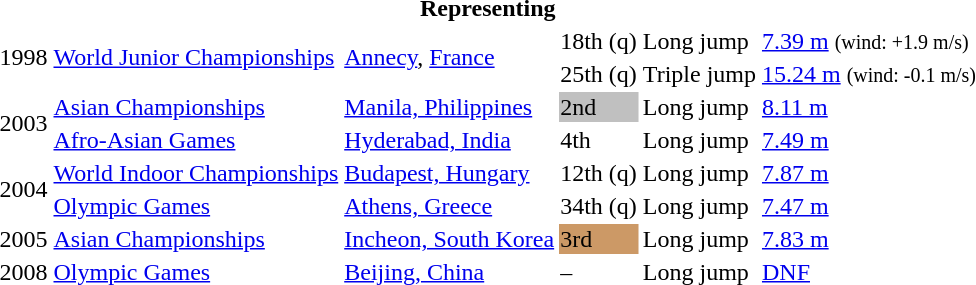<table>
<tr>
<th colspan="6">Representing </th>
</tr>
<tr>
<td rowspan=2>1998</td>
<td rowspan=2><a href='#'>World Junior Championships</a></td>
<td rowspan=2><a href='#'>Annecy</a>, <a href='#'>France</a></td>
<td>18th (q)</td>
<td>Long jump</td>
<td><a href='#'>7.39 m</a>  <small>(wind: +1.9 m/s)</small></td>
</tr>
<tr>
<td>25th (q)</td>
<td>Triple jump</td>
<td><a href='#'>15.24 m</a>  <small>(wind: -0.1 m/s)</small></td>
</tr>
<tr>
<td rowspan=2>2003</td>
<td><a href='#'>Asian Championships</a></td>
<td><a href='#'>Manila, Philippines</a></td>
<td bgcolor="silver">2nd</td>
<td>Long jump</td>
<td><a href='#'>8.11 m</a></td>
</tr>
<tr>
<td><a href='#'>Afro-Asian Games</a></td>
<td><a href='#'>Hyderabad, India</a></td>
<td>4th</td>
<td>Long jump</td>
<td><a href='#'>7.49 m</a></td>
</tr>
<tr>
<td rowspan=2>2004</td>
<td><a href='#'>World Indoor Championships</a></td>
<td><a href='#'>Budapest, Hungary</a></td>
<td>12th (q)</td>
<td>Long jump</td>
<td><a href='#'>7.87 m</a></td>
</tr>
<tr>
<td><a href='#'>Olympic Games</a></td>
<td><a href='#'>Athens, Greece</a></td>
<td>34th (q)</td>
<td>Long jump</td>
<td><a href='#'>7.47 m</a></td>
</tr>
<tr>
<td>2005</td>
<td><a href='#'>Asian Championships</a></td>
<td><a href='#'>Incheon, South Korea</a></td>
<td bgcolor=cc9966>3rd</td>
<td>Long jump</td>
<td><a href='#'>7.83 m</a></td>
</tr>
<tr>
<td>2008</td>
<td><a href='#'>Olympic Games</a></td>
<td><a href='#'>Beijing, China</a></td>
<td>–</td>
<td>Long jump</td>
<td><a href='#'>DNF</a></td>
</tr>
</table>
